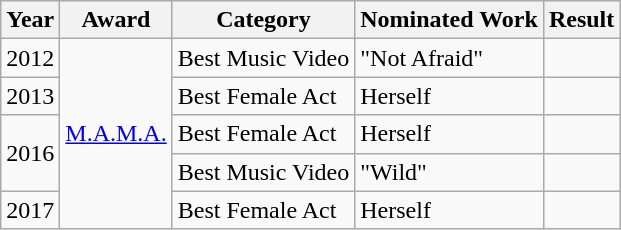<table class="wikitable sortable plainrowheaders">
<tr>
<th scope="col">Year</th>
<th scope="col">Award</th>
<th scope="col">Category</th>
<th scope="col">Nominated Work</th>
<th scope="col">Result</th>
</tr>
<tr>
<td>2012</td>
<td rowspan=5><a href='#'>M.A.M.A.</a></td>
<td>Best Music Video</td>
<td>"Not Afraid"</td>
<td></td>
</tr>
<tr>
<td>2013</td>
<td>Best Female Act</td>
<td>Herself</td>
<td></td>
</tr>
<tr>
<td rowspan=2>2016</td>
<td>Best Female Act</td>
<td>Herself</td>
<td></td>
</tr>
<tr>
<td>Best Music Video</td>
<td>"Wild"</td>
<td></td>
</tr>
<tr>
<td>2017</td>
<td>Best Female Act</td>
<td>Herself</td>
<td></td>
</tr>
</table>
